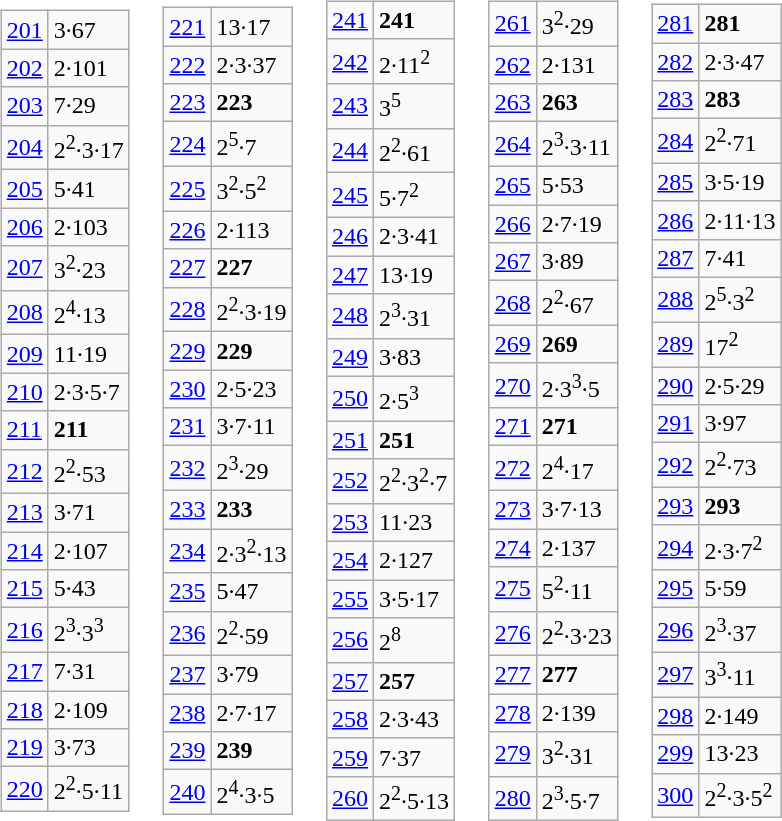<table border="0" cellpadding="3" cellspacing="0">
<tr>
<td><br><table class="wikitable">
<tr>
<td><a href='#'>201</a></td>
<td>3·67</td>
</tr>
<tr>
<td><a href='#'>202</a></td>
<td>2·101</td>
</tr>
<tr>
<td><a href='#'>203</a></td>
<td>7·29</td>
</tr>
<tr>
<td><a href='#'>204</a></td>
<td>2<sup>2</sup>·3·17</td>
</tr>
<tr>
<td><a href='#'>205</a></td>
<td>5·41</td>
</tr>
<tr>
<td><a href='#'>206</a></td>
<td>2·103</td>
</tr>
<tr>
<td><a href='#'>207</a></td>
<td>3<sup>2</sup>·23</td>
</tr>
<tr>
<td><a href='#'>208</a></td>
<td>2<sup>4</sup>·13</td>
</tr>
<tr>
<td><a href='#'>209</a></td>
<td>11·19</td>
</tr>
<tr>
<td><a href='#'>210</a></td>
<td>2·3·5·7</td>
</tr>
<tr>
<td><a href='#'>211</a></td>
<td><strong>211</strong></td>
</tr>
<tr>
<td><a href='#'>212</a></td>
<td>2<sup>2</sup>·53</td>
</tr>
<tr>
<td><a href='#'>213</a></td>
<td>3·71</td>
</tr>
<tr>
<td><a href='#'>214</a></td>
<td>2·107</td>
</tr>
<tr>
<td><a href='#'>215</a></td>
<td>5·43</td>
</tr>
<tr>
<td><a href='#'>216</a></td>
<td>2<sup>3</sup>·3<sup>3</sup></td>
</tr>
<tr>
<td><a href='#'>217</a></td>
<td>7·31</td>
</tr>
<tr>
<td><a href='#'>218</a></td>
<td>2·109</td>
</tr>
<tr>
<td><a href='#'>219</a></td>
<td>3·73</td>
</tr>
<tr>
<td><a href='#'>220</a></td>
<td>2<sup>2</sup>·5·11</td>
</tr>
</table>
</td>
<td><br><table class="wikitable">
<tr>
<td><a href='#'>221</a></td>
<td>13·17</td>
</tr>
<tr>
<td><a href='#'>222</a></td>
<td>2·3·37</td>
</tr>
<tr>
<td><a href='#'>223</a></td>
<td><strong>223</strong></td>
</tr>
<tr>
<td><a href='#'>224</a></td>
<td>2<sup>5</sup>·7</td>
</tr>
<tr>
<td><a href='#'>225</a></td>
<td>3<sup>2</sup>·5<sup>2</sup></td>
</tr>
<tr>
<td><a href='#'>226</a></td>
<td>2·113</td>
</tr>
<tr>
<td><a href='#'>227</a></td>
<td><strong>227</strong></td>
</tr>
<tr>
<td><a href='#'>228</a></td>
<td>2<sup>2</sup>·3·19</td>
</tr>
<tr>
<td><a href='#'>229</a></td>
<td><strong>229</strong></td>
</tr>
<tr>
<td><a href='#'>230</a></td>
<td>2·5·23</td>
</tr>
<tr>
<td><a href='#'>231</a></td>
<td>3·7·11</td>
</tr>
<tr>
<td><a href='#'>232</a></td>
<td>2<sup>3</sup>·29</td>
</tr>
<tr>
<td><a href='#'>233</a></td>
<td><strong>233</strong></td>
</tr>
<tr>
<td><a href='#'>234</a></td>
<td>2·3<sup>2</sup>·13</td>
</tr>
<tr>
<td><a href='#'>235</a></td>
<td>5·47</td>
</tr>
<tr>
<td><a href='#'>236</a></td>
<td>2<sup>2</sup>·59</td>
</tr>
<tr>
<td><a href='#'>237</a></td>
<td>3·79</td>
</tr>
<tr>
<td><a href='#'>238</a></td>
<td>2·7·17</td>
</tr>
<tr>
<td><a href='#'>239</a></td>
<td><strong>239</strong></td>
</tr>
<tr>
<td><a href='#'>240</a></td>
<td>2<sup>4</sup>·3·5</td>
</tr>
</table>
</td>
<td><br><table class="wikitable">
<tr>
<td><a href='#'>241</a></td>
<td><strong>241</strong></td>
</tr>
<tr>
<td><a href='#'>242</a></td>
<td>2·11<sup>2</sup></td>
</tr>
<tr>
<td><a href='#'>243</a></td>
<td>3<sup>5</sup></td>
</tr>
<tr>
<td><a href='#'>244</a></td>
<td>2<sup>2</sup>·61</td>
</tr>
<tr>
<td><a href='#'>245</a></td>
<td>5·7<sup>2</sup></td>
</tr>
<tr>
<td><a href='#'>246</a></td>
<td>2·3·41</td>
</tr>
<tr>
<td><a href='#'>247</a></td>
<td>13·19</td>
</tr>
<tr>
<td><a href='#'>248</a></td>
<td>2<sup>3</sup>·31</td>
</tr>
<tr>
<td><a href='#'>249</a></td>
<td>3·83</td>
</tr>
<tr>
<td><a href='#'>250</a></td>
<td>2·5<sup>3</sup></td>
</tr>
<tr>
<td><a href='#'>251</a></td>
<td><strong>251</strong></td>
</tr>
<tr>
<td><a href='#'>252</a></td>
<td>2<sup>2</sup>·3<sup>2</sup>·7</td>
</tr>
<tr>
<td><a href='#'>253</a></td>
<td>11·23</td>
</tr>
<tr>
<td><a href='#'>254</a></td>
<td>2·127</td>
</tr>
<tr>
<td><a href='#'>255</a></td>
<td>3·5·17</td>
</tr>
<tr>
<td><a href='#'>256</a></td>
<td>2<sup>8</sup></td>
</tr>
<tr>
<td><a href='#'>257</a></td>
<td><strong>257</strong></td>
</tr>
<tr>
<td><a href='#'>258</a></td>
<td>2·3·43</td>
</tr>
<tr>
<td><a href='#'>259</a></td>
<td>7·37</td>
</tr>
<tr>
<td><a href='#'>260</a></td>
<td>2<sup>2</sup>·5·13</td>
</tr>
</table>
</td>
<td><br><table class="wikitable">
<tr>
<td><a href='#'>261</a></td>
<td>3<sup>2</sup>·29</td>
</tr>
<tr>
<td><a href='#'>262</a></td>
<td>2·131</td>
</tr>
<tr>
<td><a href='#'>263</a></td>
<td><strong>263</strong></td>
</tr>
<tr>
<td><a href='#'>264</a></td>
<td>2<sup>3</sup>·3·11</td>
</tr>
<tr>
<td><a href='#'>265</a></td>
<td>5·53</td>
</tr>
<tr>
<td><a href='#'>266</a></td>
<td>2·7·19</td>
</tr>
<tr>
<td><a href='#'>267</a></td>
<td>3·89</td>
</tr>
<tr>
<td><a href='#'>268</a></td>
<td>2<sup>2</sup>·67</td>
</tr>
<tr>
<td><a href='#'>269</a></td>
<td><strong>269</strong></td>
</tr>
<tr>
<td><a href='#'>270</a></td>
<td>2·3<sup>3</sup>·5</td>
</tr>
<tr>
<td><a href='#'>271</a></td>
<td><strong>271</strong></td>
</tr>
<tr>
<td><a href='#'>272</a></td>
<td>2<sup>4</sup>·17</td>
</tr>
<tr>
<td><a href='#'>273</a></td>
<td>3·7·13</td>
</tr>
<tr>
<td><a href='#'>274</a></td>
<td>2·137</td>
</tr>
<tr>
<td><a href='#'>275</a></td>
<td>5<sup>2</sup>·11</td>
</tr>
<tr>
<td><a href='#'>276</a></td>
<td>2<sup>2</sup>·3·23</td>
</tr>
<tr>
<td><a href='#'>277</a></td>
<td><strong>277</strong></td>
</tr>
<tr>
<td><a href='#'>278</a></td>
<td>2·139</td>
</tr>
<tr>
<td><a href='#'>279</a></td>
<td>3<sup>2</sup>·31</td>
</tr>
<tr>
<td><a href='#'>280</a></td>
<td>2<sup>3</sup>·5·7</td>
</tr>
</table>
</td>
<td><br><table class="wikitable">
<tr>
<td><a href='#'>281</a></td>
<td><strong>281</strong></td>
</tr>
<tr>
<td><a href='#'>282</a></td>
<td>2·3·47</td>
</tr>
<tr>
<td><a href='#'>283</a></td>
<td><strong>283</strong></td>
</tr>
<tr>
<td><a href='#'>284</a></td>
<td>2<sup>2</sup>·71</td>
</tr>
<tr>
<td><a href='#'>285</a></td>
<td>3·5·19</td>
</tr>
<tr>
<td><a href='#'>286</a></td>
<td>2·11·13</td>
</tr>
<tr>
<td><a href='#'>287</a></td>
<td>7·41</td>
</tr>
<tr>
<td><a href='#'>288</a></td>
<td>2<sup>5</sup>·3<sup>2</sup></td>
</tr>
<tr>
<td><a href='#'>289</a></td>
<td>17<sup>2</sup></td>
</tr>
<tr>
<td><a href='#'>290</a></td>
<td>2·5·29</td>
</tr>
<tr>
<td><a href='#'>291</a></td>
<td>3·97</td>
</tr>
<tr>
<td><a href='#'>292</a></td>
<td>2<sup>2</sup>·73</td>
</tr>
<tr>
<td><a href='#'>293</a></td>
<td><strong>293</strong></td>
</tr>
<tr>
<td><a href='#'>294</a></td>
<td>2·3·7<sup>2</sup></td>
</tr>
<tr>
<td><a href='#'>295</a></td>
<td>5·59</td>
</tr>
<tr>
<td><a href='#'>296</a></td>
<td>2<sup>3</sup>·37</td>
</tr>
<tr>
<td><a href='#'>297</a></td>
<td>3<sup>3</sup>·11</td>
</tr>
<tr>
<td><a href='#'>298</a></td>
<td>2·149</td>
</tr>
<tr>
<td><a href='#'>299</a></td>
<td>13·23</td>
</tr>
<tr>
<td><a href='#'>300</a></td>
<td>2<sup>2</sup>·3·5<sup>2</sup></td>
</tr>
</table>
</td>
</tr>
</table>
